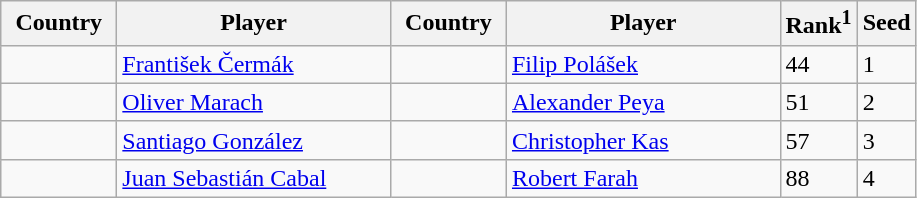<table class="sortable wikitable">
<tr>
<th width="70">Country</th>
<th width="175">Player</th>
<th width="70">Country</th>
<th width="175">Player</th>
<th>Rank<sup>1</sup></th>
<th>Seed</th>
</tr>
<tr>
<td></td>
<td><a href='#'>František Čermák</a></td>
<td></td>
<td><a href='#'>Filip Polášek</a></td>
<td>44</td>
<td>1</td>
</tr>
<tr>
<td></td>
<td><a href='#'>Oliver Marach</a></td>
<td></td>
<td><a href='#'>Alexander Peya</a></td>
<td>51</td>
<td>2</td>
</tr>
<tr>
<td></td>
<td><a href='#'>Santiago González</a></td>
<td></td>
<td><a href='#'>Christopher Kas</a></td>
<td>57</td>
<td>3</td>
</tr>
<tr>
<td></td>
<td><a href='#'>Juan Sebastián Cabal</a></td>
<td></td>
<td><a href='#'>Robert Farah</a></td>
<td>88</td>
<td>4</td>
</tr>
</table>
